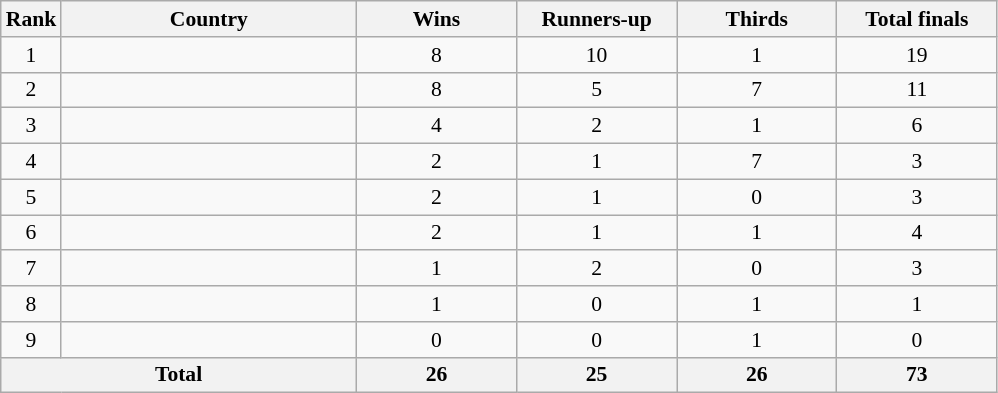<table class="wikitable" style="text-align:center; font-size:90%;">
<tr>
<th>Rank</th>
<th width=190>Country</th>
<th width=100>Wins</th>
<th width=100>Runners-up</th>
<th width=100>Thirds</th>
<th width=100>Total finals</th>
</tr>
<tr>
<td>1</td>
<td align=left></td>
<td>8</td>
<td>10</td>
<td>1</td>
<td>19</td>
</tr>
<tr>
<td>2</td>
<td align=left></td>
<td>8</td>
<td>5</td>
<td>7</td>
<td>11</td>
</tr>
<tr>
<td>3</td>
<td align=left></td>
<td>4</td>
<td>2</td>
<td>1</td>
<td>6</td>
</tr>
<tr>
<td>4</td>
<td align=left></td>
<td>2</td>
<td>1</td>
<td>7</td>
<td>3</td>
</tr>
<tr>
<td>5</td>
<td align=left></td>
<td>2</td>
<td>1</td>
<td>0</td>
<td>3</td>
</tr>
<tr>
<td>6</td>
<td align="left"></td>
<td>2</td>
<td>1</td>
<td>1</td>
<td>4</td>
</tr>
<tr>
<td>7</td>
<td align="left"></td>
<td>1</td>
<td>2</td>
<td>0</td>
<td>3</td>
</tr>
<tr>
<td>8</td>
<td align="left"></td>
<td>1</td>
<td>0</td>
<td>1</td>
<td>1</td>
</tr>
<tr>
<td>9</td>
<td align="left"></td>
<td>0</td>
<td>0</td>
<td>1</td>
<td>0</td>
</tr>
<tr class="sortbottom">
<th colspan=2>Total</th>
<th>26</th>
<th>25</th>
<th>26</th>
<th>73</th>
</tr>
</table>
